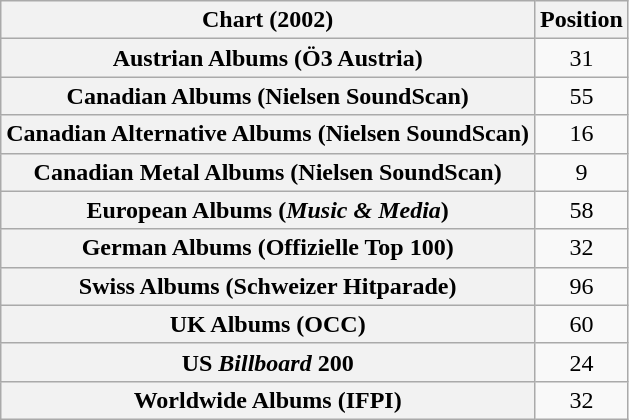<table class="wikitable sortable plainrowheaders">
<tr>
<th scope="col">Chart (2002)</th>
<th scope="col">Position</th>
</tr>
<tr>
<th scope="row">Austrian Albums (Ö3 Austria)</th>
<td align="center">31</td>
</tr>
<tr>
<th scope="row">Canadian Albums (Nielsen SoundScan)</th>
<td align="center">55</td>
</tr>
<tr>
<th scope="row">Canadian Alternative Albums (Nielsen SoundScan)</th>
<td align="center">16</td>
</tr>
<tr>
<th scope="row">Canadian Metal Albums (Nielsen SoundScan)</th>
<td align="center">9</td>
</tr>
<tr>
<th scope="row">European Albums (<em>Music & Media</em>)</th>
<td align="center">58</td>
</tr>
<tr>
<th scope="row">German Albums (Offizielle Top 100)</th>
<td align="center">32</td>
</tr>
<tr>
<th scope="row">Swiss Albums (Schweizer Hitparade)</th>
<td align="center">96</td>
</tr>
<tr>
<th scope="row">UK Albums (OCC)</th>
<td align="center">60</td>
</tr>
<tr>
<th scope="row">US <em>Billboard</em> 200</th>
<td align="center">24</td>
</tr>
<tr>
<th scope="row">Worldwide Albums (IFPI)</th>
<td align="center">32</td>
</tr>
</table>
